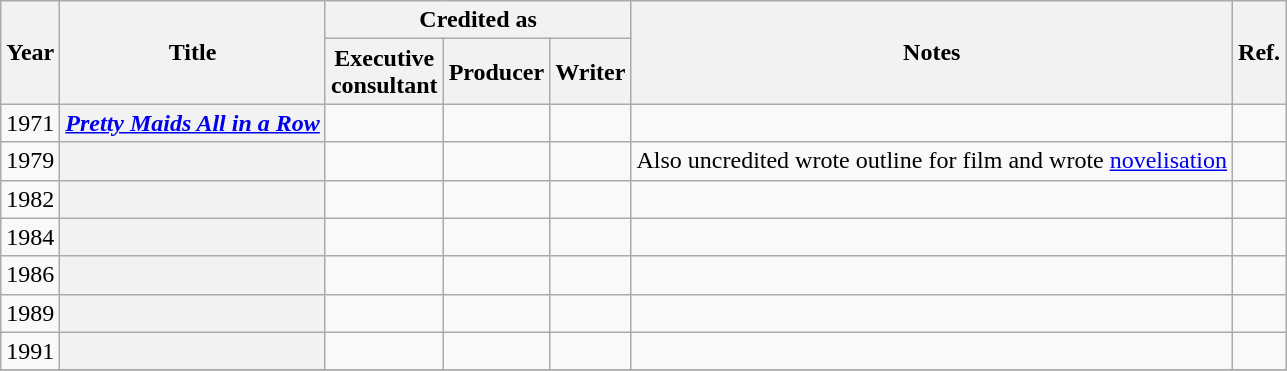<table class="wikitable plainrowheaders  sortable">
<tr>
<th scope="col" rowspan="2">Year</th>
<th rowspan="2" scope="col">Title</th>
<th colspan="3">Credited as</th>
<th rowspan="2">Notes</th>
<th scope="col" class="unsortable" rowspan="2">Ref.</th>
</tr>
<tr>
<th scope="col" width="4">Executive consultant</th>
<th scope="col" width=4>Producer</th>
<th scope="col" width=4>Writer</th>
</tr>
<tr>
<td>1971</td>
<th scope="row"><em><a href='#'>Pretty Maids All in a Row</a></em></th>
<td></td>
<td></td>
<td></td>
<td></td>
<td></td>
</tr>
<tr>
<td>1979</td>
<th scope="row"></th>
<td></td>
<td></td>
<td></td>
<td>Also uncredited wrote outline for film and wrote <a href='#'>novelisation</a></td>
<td></td>
</tr>
<tr>
<td>1982</td>
<th scope="row"></th>
<td></td>
<td></td>
<td></td>
<td></td>
<td></td>
</tr>
<tr>
<td>1984</td>
<th scope="row"></th>
<td></td>
<td></td>
<td></td>
<td></td>
<td></td>
</tr>
<tr>
<td>1986</td>
<th scope="row"></th>
<td></td>
<td></td>
<td></td>
<td></td>
<td></td>
</tr>
<tr>
<td>1989</td>
<th scope="row"></th>
<td></td>
<td></td>
<td></td>
<td></td>
<td></td>
</tr>
<tr>
<td>1991</td>
<th scope="row"></th>
<td></td>
<td></td>
<td></td>
<td></td>
<td></td>
</tr>
<tr>
</tr>
</table>
